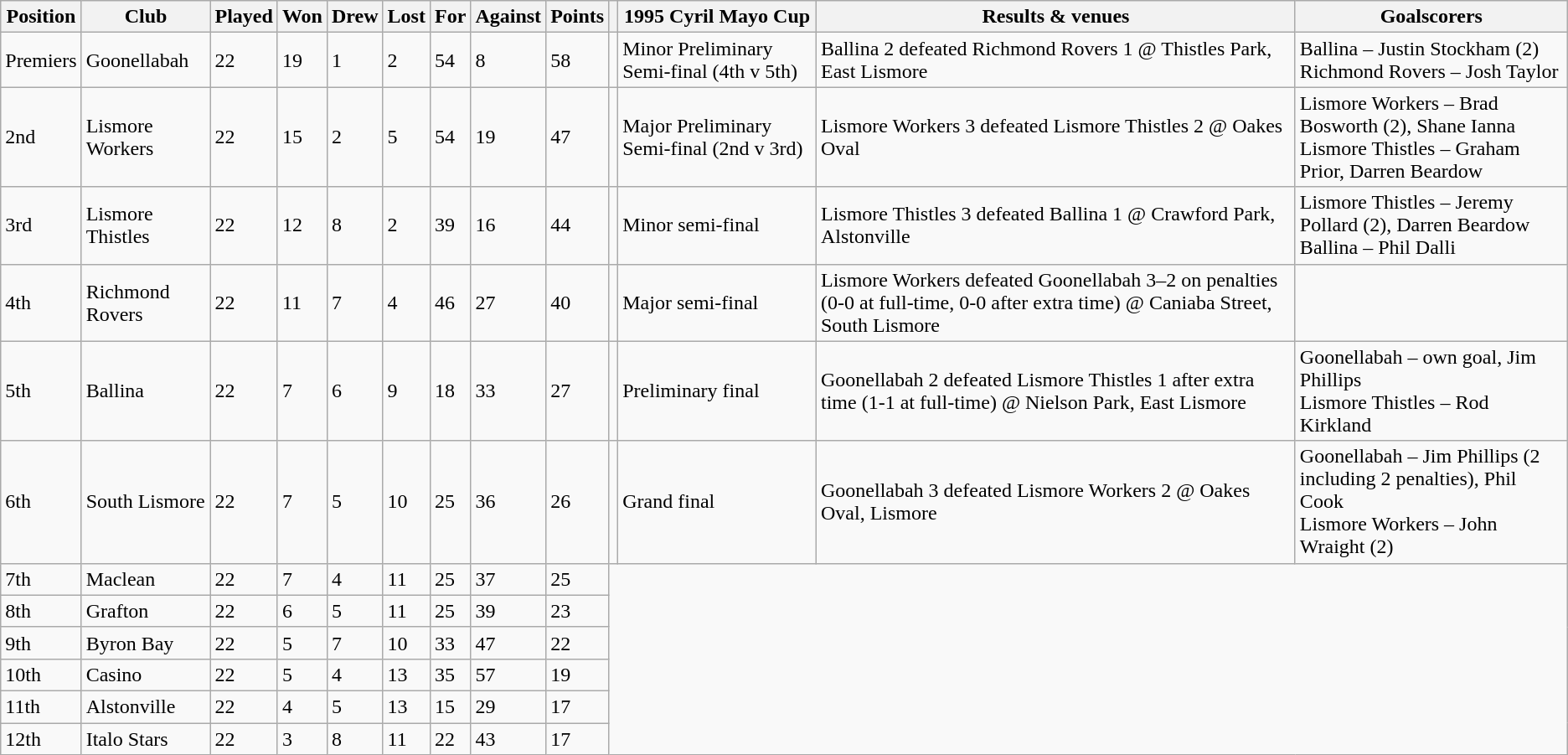<table class="wikitable">
<tr>
<th>Position</th>
<th>Club</th>
<th>Played</th>
<th>Won</th>
<th>Drew</th>
<th>Lost</th>
<th>For</th>
<th>Against</th>
<th>Points</th>
<th></th>
<th>1995 Cyril Mayo Cup</th>
<th>Results & venues</th>
<th>Goalscorers</th>
</tr>
<tr>
<td>Premiers</td>
<td>Goonellabah</td>
<td>22</td>
<td>19</td>
<td>1</td>
<td>2</td>
<td>54</td>
<td>8</td>
<td>58</td>
<td></td>
<td>Minor Preliminary Semi-final (4th v 5th)</td>
<td>Ballina 2 defeated Richmond Rovers 1 @ Thistles Park, East Lismore</td>
<td>Ballina – Justin Stockham (2)<br>Richmond Rovers – Josh Taylor</td>
</tr>
<tr>
<td>2nd</td>
<td>Lismore Workers</td>
<td>22</td>
<td>15</td>
<td>2</td>
<td>5</td>
<td>54</td>
<td>19</td>
<td>47</td>
<td></td>
<td>Major Preliminary Semi-final (2nd v 3rd)</td>
<td>Lismore Workers 3 defeated Lismore Thistles 2 @ Oakes Oval</td>
<td>Lismore Workers – Brad Bosworth (2), Shane Ianna<br>Lismore Thistles – Graham Prior, Darren Beardow</td>
</tr>
<tr>
<td>3rd</td>
<td>Lismore Thistles</td>
<td>22</td>
<td>12</td>
<td>8</td>
<td>2</td>
<td>39</td>
<td>16</td>
<td>44</td>
<td></td>
<td>Minor semi-final</td>
<td>Lismore Thistles 3 defeated Ballina 1 @ Crawford Park, Alstonville</td>
<td>Lismore Thistles – Jeremy Pollard (2), Darren Beardow<br>Ballina – Phil Dalli</td>
</tr>
<tr>
<td>4th</td>
<td>Richmond Rovers</td>
<td>22</td>
<td>11</td>
<td>7</td>
<td>4</td>
<td>46</td>
<td>27</td>
<td>40</td>
<td></td>
<td>Major semi-final</td>
<td>Lismore Workers defeated Goonellabah 3–2 on penalties (0-0 at full-time, 0-0 after extra time) @ Caniaba Street, South Lismore</td>
<td></td>
</tr>
<tr>
<td>5th</td>
<td>Ballina</td>
<td>22</td>
<td>7</td>
<td>6</td>
<td>9</td>
<td>18</td>
<td>33</td>
<td>27</td>
<td></td>
<td>Preliminary final</td>
<td>Goonellabah 2 defeated Lismore Thistles 1 after extra time (1-1 at full-time) @ Nielson Park, East Lismore</td>
<td>Goonellabah – own goal, Jim Phillips<br>Lismore Thistles – Rod Kirkland</td>
</tr>
<tr>
<td>6th</td>
<td>South Lismore</td>
<td>22</td>
<td>7</td>
<td>5</td>
<td>10</td>
<td>25</td>
<td>36</td>
<td>26</td>
<td></td>
<td>Grand final</td>
<td>Goonellabah 3 defeated Lismore Workers 2 @ Oakes Oval, Lismore</td>
<td>Goonellabah – Jim Phillips (2 including 2 penalties), Phil Cook<br>Lismore Workers – John Wraight (2)</td>
</tr>
<tr>
<td>7th</td>
<td>Maclean</td>
<td>22</td>
<td>7</td>
<td>4</td>
<td>11</td>
<td>25</td>
<td>37</td>
<td>25</td>
</tr>
<tr>
<td>8th</td>
<td>Grafton</td>
<td>22</td>
<td>6</td>
<td>5</td>
<td>11</td>
<td>25</td>
<td>39</td>
<td>23</td>
</tr>
<tr>
<td>9th</td>
<td>Byron Bay</td>
<td>22</td>
<td>5</td>
<td>7</td>
<td>10</td>
<td>33</td>
<td>47</td>
<td>22</td>
</tr>
<tr>
<td>10th</td>
<td>Casino</td>
<td>22</td>
<td>5</td>
<td>4</td>
<td>13</td>
<td>35</td>
<td>57</td>
<td>19</td>
</tr>
<tr>
<td>11th</td>
<td>Alstonville</td>
<td>22</td>
<td>4</td>
<td>5</td>
<td>13</td>
<td>15</td>
<td>29</td>
<td>17</td>
</tr>
<tr>
<td>12th</td>
<td>Italo Stars</td>
<td>22</td>
<td>3</td>
<td>8</td>
<td>11</td>
<td>22</td>
<td>43</td>
<td>17</td>
</tr>
</table>
